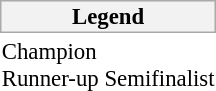<table class="toccolours" style="float: right; font-size: 95%;">
<tr>
<th style="background-color: #F2F2F2; border: 1px solid #AAAAAA;">Legend</th>
</tr>
<tr>
<td> Champion<br> Runner-up Semifinalist</td>
</tr>
</table>
